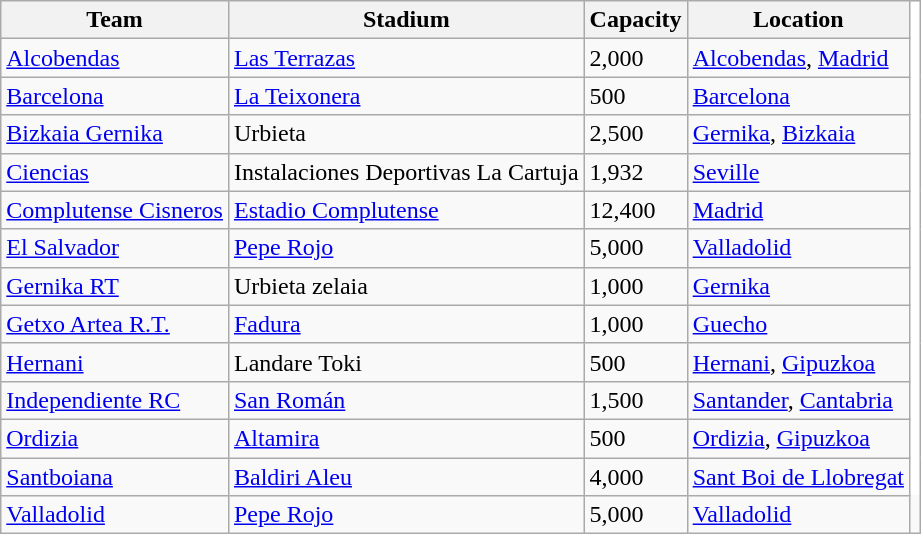<table class="wikitable sortable">
<tr>
<th>Team</th>
<th>Stadium</th>
<th>Capacity</th>
<th>Location</th>
<th style="background:white; border:none;"></th>
</tr>
<tr>
<td><a href='#'>Alcobendas</a></td>
<td><a href='#'>Las Terrazas</a></td>
<td>2,000</td>
<td><a href='#'>Alcobendas</a>, <a href='#'>Madrid</a></td>
<td rowspan="12" style="background:white; border:none;"></td>
</tr>
<tr>
<td><a href='#'>Barcelona</a></td>
<td><a href='#'>La Teixonera</a></td>
<td>500</td>
<td><a href='#'>Barcelona</a></td>
</tr>
<tr>
<td><a href='#'>Bizkaia Gernika</a></td>
<td>Urbieta</td>
<td>2,500</td>
<td><a href='#'>Gernika</a>, <a href='#'>Bizkaia</a></td>
</tr>
<tr>
<td><a href='#'>Ciencias</a></td>
<td>Instalaciones Deportivas La Cartuja</td>
<td>1,932</td>
<td><a href='#'>Seville</a></td>
</tr>
<tr>
<td><a href='#'>Complutense Cisneros</a></td>
<td><a href='#'>Estadio Complutense</a></td>
<td>12,400</td>
<td><a href='#'>Madrid</a></td>
</tr>
<tr>
<td><a href='#'>El Salvador</a></td>
<td><a href='#'>Pepe Rojo</a></td>
<td>5,000</td>
<td><a href='#'>Valladolid</a></td>
</tr>
<tr>
<td><a href='#'>Gernika RT</a></td>
<td>Urbieta zelaia</td>
<td>1,000</td>
<td><a href='#'>Gernika</a></td>
</tr>
<tr>
<td><a href='#'>Getxo Artea R.T.</a></td>
<td><a href='#'>Fadura</a></td>
<td>1,000</td>
<td><a href='#'>Guecho</a></td>
</tr>
<tr>
<td><a href='#'>Hernani</a></td>
<td>Landare Toki</td>
<td>500</td>
<td><a href='#'>Hernani</a>, <a href='#'>Gipuzkoa</a></td>
</tr>
<tr>
<td><a href='#'>Independiente RC</a></td>
<td><a href='#'>San Román</a></td>
<td>1,500</td>
<td><a href='#'>Santander</a>, <a href='#'>Cantabria</a></td>
</tr>
<tr>
<td><a href='#'>Ordizia</a></td>
<td><a href='#'>Altamira</a></td>
<td>500</td>
<td><a href='#'>Ordizia</a>, <a href='#'>Gipuzkoa</a></td>
</tr>
<tr>
<td><a href='#'>Santboiana</a></td>
<td><a href='#'>Baldiri Aleu</a></td>
<td>4,000</td>
<td><a href='#'>Sant Boi de Llobregat</a></td>
</tr>
<tr>
<td><a href='#'>Valladolid</a></td>
<td><a href='#'>Pepe Rojo</a></td>
<td>5,000</td>
<td><a href='#'>Valladolid</a></td>
</tr>
</table>
